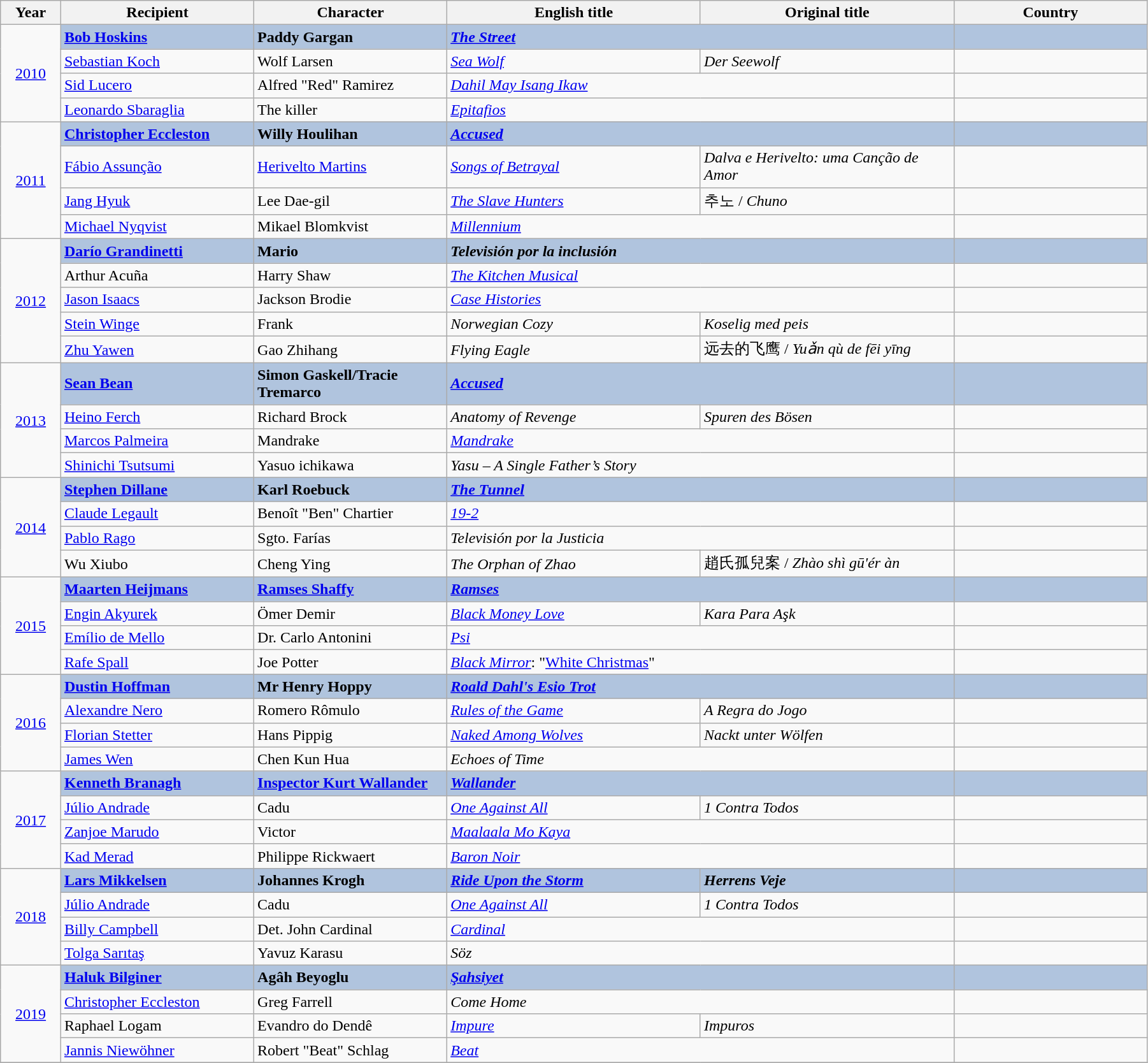<table class="wikitable" width="95%">
<tr>
<th width=5%>Year</th>
<th width=16%>Recipient</th>
<th width=16%>Character</th>
<th width=21%>English title</th>
<th width=21%>Original title</th>
<th width=16%><strong>Country</strong></th>
</tr>
<tr>
<td rowspan="4" style="text-align:center;"><a href='#'>2010</a><br></td>
<td style="background:#B0C4DE;"><strong><a href='#'>Bob Hoskins</a></strong></td>
<td style="background:#B0C4DE;"><strong>Paddy Gargan</strong></td>
<td colspan="2" style="background:#B0C4DE;"><strong><em><a href='#'>The Street</a></em></strong></td>
<td style="background:#B0C4DE;"><strong></strong></td>
</tr>
<tr>
<td><a href='#'>Sebastian Koch</a></td>
<td>Wolf Larsen</td>
<td><em><a href='#'>Sea Wolf</a></em></td>
<td><em>Der Seewolf</em></td>
<td></td>
</tr>
<tr>
<td><a href='#'>Sid Lucero</a></td>
<td>Alfred "Red" Ramirez</td>
<td colspan="2"><em><a href='#'>Dahil May Isang Ikaw</a></em></td>
<td></td>
</tr>
<tr>
<td><a href='#'>Leonardo Sbaraglia</a></td>
<td>The killer</td>
<td colspan="2"><em><a href='#'>Epitafios</a></em></td>
<td></td>
</tr>
<tr>
<td rowspan="4" style="text-align:center;"><a href='#'>2011</a><br></td>
<td style="background:#B0C4DE;"><strong><a href='#'>Christopher Eccleston</a></strong></td>
<td style="background:#B0C4DE;"><strong>Willy Houlihan</strong></td>
<td colspan="2" style="background:#B0C4DE;"><strong><em><a href='#'>Accused</a></em></strong></td>
<td style="background:#B0C4DE;"><strong></strong></td>
</tr>
<tr>
<td><a href='#'>Fábio Assunção</a></td>
<td><a href='#'>Herivelto Martins</a></td>
<td><em><a href='#'>Songs of Betrayal</a></em></td>
<td><em>Dalva e Herivelto: uma Canção de Amor</em></td>
<td></td>
</tr>
<tr>
<td><a href='#'>Jang Hyuk</a></td>
<td>Lee Dae-gil</td>
<td><em><a href='#'>The Slave Hunters</a></em></td>
<td>추노 / <em>Chuno</em></td>
<td></td>
</tr>
<tr>
<td><a href='#'>Michael Nyqvist</a></td>
<td>Mikael Blomkvist</td>
<td colspan="2"><em><a href='#'>Millennium</a></em></td>
<td></td>
</tr>
<tr>
<td rowspan="5" style="text-align:center;"><a href='#'>2012</a><br></td>
<td style="background:#B0C4DE;"><strong><a href='#'>Darío Grandinetti</a></strong></td>
<td style="background:#B0C4DE;"><strong>Mario</strong></td>
<td colspan="2" style="background:#B0C4DE;"><strong><em>Televisión por la inclusión</em></strong></td>
<td style="background:#B0C4DE;"><strong></strong></td>
</tr>
<tr>
<td>Arthur Acuña</td>
<td>Harry Shaw</td>
<td colspan="2"><em><a href='#'>The Kitchen Musical</a></em></td>
<td></td>
</tr>
<tr>
<td><a href='#'>Jason Isaacs</a></td>
<td>Jackson Brodie</td>
<td colspan="2"><em><a href='#'>Case Histories</a></em></td>
<td></td>
</tr>
<tr>
<td><a href='#'>Stein Winge</a></td>
<td>Frank</td>
<td><em>Norwegian Cozy</em></td>
<td><em>Koselig med peis</em></td>
<td></td>
</tr>
<tr>
<td><a href='#'>Zhu Yawen</a></td>
<td>Gao Zhihang</td>
<td><em>Flying Eagle</em></td>
<td>远去的飞鹰 / <em>Yuǎn qù de fēi yīng</em></td>
<td></td>
</tr>
<tr>
<td rowspan="4" style="text-align:center;"><a href='#'>2013</a><br></td>
<td style="background:#B0C4DE;"><strong><a href='#'>Sean Bean</a></strong></td>
<td style="background:#B0C4DE;"><strong>Simon Gaskell/Tracie Tremarco</strong></td>
<td colspan="2" style="background:#B0C4DE;"><strong><em><a href='#'>Accused</a></em></strong></td>
<td style="background:#B0C4DE;"><strong></strong></td>
</tr>
<tr>
<td><a href='#'>Heino Ferch</a></td>
<td>Richard Brock</td>
<td><em>Anatomy of Revenge</em></td>
<td><em>Spuren des Bösen</em></td>
<td></td>
</tr>
<tr>
<td><a href='#'>Marcos Palmeira</a></td>
<td>Mandrake</td>
<td colspan="2"><em><a href='#'>Mandrake</a></em></td>
<td></td>
</tr>
<tr>
<td><a href='#'>Shinichi Tsutsumi</a></td>
<td>Yasuo ichikawa</td>
<td colspan="2"><em>Yasu – A Single Father’s Story</em></td>
<td></td>
</tr>
<tr>
<td rowspan="4" style="text-align:center;"><a href='#'>2014</a><br></td>
<td style="background:#B0C4DE;"><strong><a href='#'>Stephen Dillane</a></strong></td>
<td style="background:#B0C4DE;"><strong>Karl Roebuck</strong></td>
<td colspan="2" style="background:#B0C4DE;"><strong><em><a href='#'>The Tunnel</a></em></strong></td>
<td style="background:#B0C4DE;"><strong></strong></td>
</tr>
<tr>
<td><a href='#'>Claude Legault</a></td>
<td>Benoît "Ben" Chartier</td>
<td colspan="2"><em><a href='#'>19-2</a></em></td>
<td></td>
</tr>
<tr>
<td><a href='#'>Pablo Rago</a></td>
<td>Sgto. Farías</td>
<td colspan="2"><em>Televisión por la Justicia</em></td>
<td></td>
</tr>
<tr>
<td>Wu Xiubo</td>
<td>Cheng Ying</td>
<td><em>The Orphan of Zhao</em></td>
<td>趙氏孤兒案 / <em>Zhào shì gū'ér àn</em></td>
<td></td>
</tr>
<tr>
<td rowspan="4" style="text-align:center;"><a href='#'>2015</a><br></td>
<td style="background:#B0C4DE;"><strong><a href='#'>Maarten Heijmans</a></strong></td>
<td style="background:#B0C4DE;"><strong><a href='#'>Ramses Shaffy</a></strong></td>
<td colspan="2" style="background:#B0C4DE;"><strong><em><a href='#'>Ramses</a></em></strong></td>
<td style="background:#B0C4DE;"><strong></strong></td>
</tr>
<tr>
<td><a href='#'>Engin Akyurek</a></td>
<td>Ömer Demir</td>
<td><em><a href='#'>Black Money Love</a></em></td>
<td><em>Kara Para Aşk</em></td>
<td></td>
</tr>
<tr>
<td><a href='#'>Emílio de Mello</a></td>
<td>Dr. Carlo Antonini</td>
<td colspan="2"><em><a href='#'>Psi</a></em></td>
<td></td>
</tr>
<tr>
<td><a href='#'>Rafe Spall</a></td>
<td>Joe Potter</td>
<td colspan="2"><em><a href='#'>Black Mirror</a></em>: "<a href='#'>White Christmas</a>"</td>
<td></td>
</tr>
<tr>
<td rowspan="4" style="text-align:center;"><a href='#'>2016</a><br></td>
<td style="background:#B0C4DE;"><strong><a href='#'>Dustin Hoffman</a></strong></td>
<td style="background:#B0C4DE;"><strong>Mr Henry Hoppy</strong></td>
<td colspan="2" style="background:#B0C4DE;"><strong><em><a href='#'>Roald Dahl's Esio Trot</a></em></strong></td>
<td style="background:#B0C4DE;"><strong></strong></td>
</tr>
<tr>
<td><a href='#'>Alexandre Nero</a></td>
<td>Romero Rômulo</td>
<td><em><a href='#'>Rules of the Game</a></em></td>
<td><em>A Regra do Jogo</em></td>
<td></td>
</tr>
<tr>
<td><a href='#'>Florian Stetter</a></td>
<td>Hans Pippig</td>
<td><em><a href='#'>Naked Among Wolves</a></em></td>
<td><em>Nackt unter Wölfen</em></td>
<td></td>
</tr>
<tr>
<td><a href='#'>James Wen</a></td>
<td>Chen Kun Hua</td>
<td colspan="2"><em>Echoes of Time</em></td>
<td></td>
</tr>
<tr>
<td rowspan="4" style="text-align:center;"><a href='#'>2017</a><br></td>
<td style="background:#B0C4DE;"><strong><a href='#'>Kenneth Branagh</a></strong></td>
<td style="background:#B0C4DE;"><strong><a href='#'>Inspector Kurt Wallander</a></strong></td>
<td colspan="2" style="background:#B0C4DE;"><strong><em><a href='#'>Wallander</a></em></strong></td>
<td style="background:#B0C4DE;"><strong></strong></td>
</tr>
<tr>
<td><a href='#'>Júlio Andrade</a></td>
<td>Cadu</td>
<td><em><a href='#'>One Against All</a></em></td>
<td><em>1 Contra Todos</em></td>
<td></td>
</tr>
<tr>
<td><a href='#'>Zanjoe Marudo</a></td>
<td>Victor</td>
<td colspan="2"><em><a href='#'>Maalaala Mo Kaya</a></em></td>
<td></td>
</tr>
<tr>
<td><a href='#'>Kad Merad</a></td>
<td>Philippe Rickwaert</td>
<td colspan="2"><em><a href='#'>Baron Noir</a></em></td>
<td></td>
</tr>
<tr>
<td rowspan="4" style="text-align:center;"><a href='#'>2018</a><br></td>
<td style="background:#B0C4DE;"><strong><a href='#'>Lars Mikkelsen</a></strong></td>
<td style="background:#B0C4DE;"><strong>Johannes Krogh</strong></td>
<td style="background:#B0C4DE;"><strong><em><a href='#'>Ride Upon the Storm</a></em></strong></td>
<td style="background:#B0C4DE;"><strong><em>Herrens Veje</em></strong></td>
<td style="background:#B0C4DE;"><strong></strong></td>
</tr>
<tr>
<td><a href='#'>Júlio Andrade</a></td>
<td>Cadu</td>
<td><em><a href='#'>One Against All</a></em></td>
<td><em>1 Contra Todos</em></td>
<td></td>
</tr>
<tr>
<td><a href='#'>Billy Campbell</a></td>
<td>Det. John Cardinal</td>
<td colspan="2"><em><a href='#'>Cardinal</a></em></td>
<td></td>
</tr>
<tr>
<td><a href='#'>Tolga Sarıtaş</a></td>
<td>Yavuz Karasu</td>
<td colspan="2"><em>Söz</em></td>
<td></td>
</tr>
<tr>
<td rowspan="4" style="text-align:center;"><a href='#'>2019</a><br></td>
<td style="background:#B0C4DE;"><strong><a href='#'>Haluk Bilginer</a></strong></td>
<td style="background:#B0C4DE;"><strong>Agâh Beyoglu</strong></td>
<td colspan="2" style="background:#B0C4DE;"><strong><em><a href='#'>Şahsiyet</a></em></strong></td>
<td style="background:#B0C4DE;"><strong></strong></td>
</tr>
<tr>
<td><a href='#'>Christopher Eccleston</a></td>
<td>Greg Farrell</td>
<td colspan="2"><em>Come Home</em></td>
<td></td>
</tr>
<tr>
<td>Raphael Logam</td>
<td>Evandro do Dendê</td>
<td><em><a href='#'>Impure</a></em></td>
<td><em>Impuros</em></td>
<td></td>
</tr>
<tr>
<td><a href='#'>Jannis Niewöhner</a></td>
<td>Robert "Beat" Schlag</td>
<td colspan="2"><em><a href='#'>Beat</a></em></td>
<td></td>
</tr>
<tr>
</tr>
</table>
